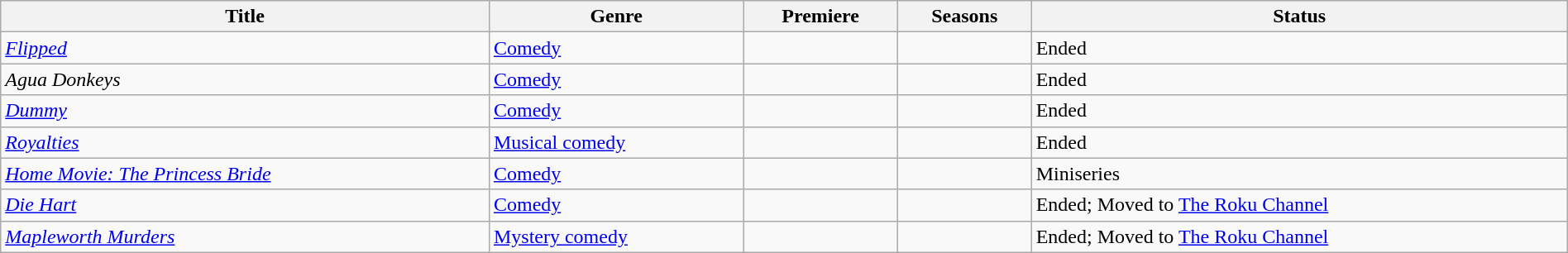<table class="wikitable sortable" style="width:100%;">
<tr>
<th>Title</th>
<th>Genre</th>
<th>Premiere</th>
<th>Seasons</th>
<th>Status</th>
</tr>
<tr>
<td><em><a href='#'>Flipped</a></em></td>
<td><a href='#'>Comedy</a></td>
<td></td>
<td></td>
<td>Ended</td>
</tr>
<tr>
<td><em>Agua Donkeys</em></td>
<td><a href='#'>Comedy</a></td>
<td></td>
<td></td>
<td>Ended</td>
</tr>
<tr>
<td><em><a href='#'>Dummy</a></em></td>
<td><a href='#'>Comedy</a></td>
<td></td>
<td></td>
<td>Ended</td>
</tr>
<tr>
<td><em><a href='#'>Royalties</a></em></td>
<td><a href='#'>Musical comedy</a></td>
<td></td>
<td></td>
<td>Ended</td>
</tr>
<tr>
<td><em><a href='#'>Home Movie: The Princess Bride</a></em></td>
<td><a href='#'>Comedy</a></td>
<td></td>
<td></td>
<td>Miniseries</td>
</tr>
<tr>
<td><em><a href='#'>Die Hart</a></em></td>
<td><a href='#'>Comedy</a></td>
<td></td>
<td></td>
<td>Ended; Moved to <a href='#'>The Roku Channel</a></td>
</tr>
<tr>
<td><em><a href='#'>Mapleworth Murders</a></em></td>
<td><a href='#'>Mystery comedy</a></td>
<td></td>
<td></td>
<td>Ended; Moved to <a href='#'>The Roku Channel</a></td>
</tr>
</table>
